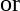<table align="center">
<tr>
<td> or </td>
</tr>
</table>
